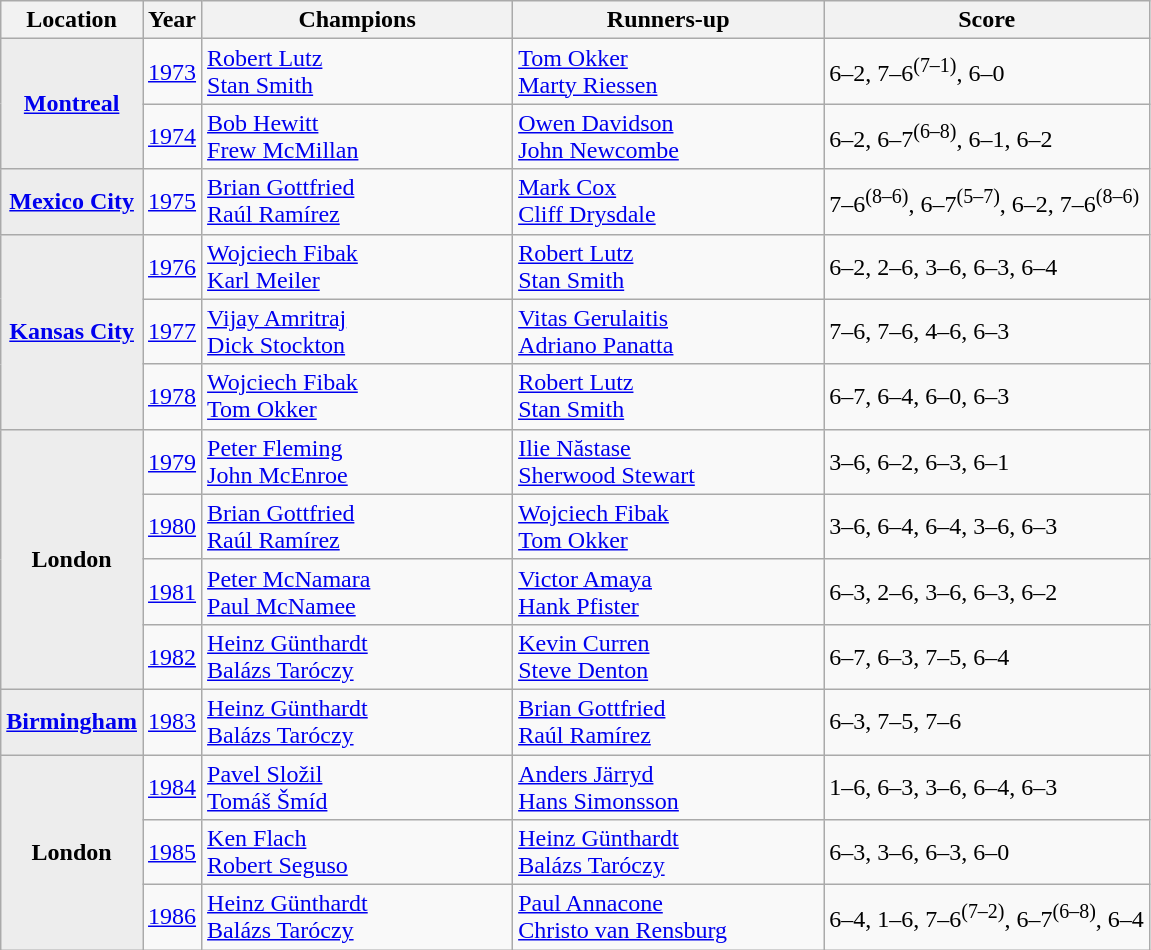<table class="wikitable">
<tr>
<th>Location</th>
<th>Year</th>
<th width="200">Champions</th>
<th width="200">Runners-up</th>
<th width="210">Score</th>
</tr>
<tr>
<th rowspan="2" style="background:#ededed"><a href='#'>Montreal</a></th>
<td><a href='#'>1973</a></td>
<td> <a href='#'>Robert Lutz</a><br> <a href='#'>Stan Smith</a></td>
<td> <a href='#'>Tom Okker</a><br> <a href='#'>Marty Riessen</a></td>
<td>6–2, 7–6<sup>(7–1)</sup>, 6–0</td>
</tr>
<tr>
<td><a href='#'>1974</a></td>
<td> <a href='#'>Bob Hewitt</a><br> <a href='#'>Frew McMillan</a></td>
<td> <a href='#'>Owen Davidson</a><br> <a href='#'>John Newcombe</a></td>
<td>6–2, 6–7<sup>(6–8)</sup>, 6–1, 6–2</td>
</tr>
<tr>
<th rowspan="1" style="background:#ededed"><a href='#'>Mexico City</a></th>
<td><a href='#'>1975</a></td>
<td> <a href='#'>Brian Gottfried</a><br> <a href='#'>Raúl Ramírez</a></td>
<td> <a href='#'>Mark Cox</a><br> <a href='#'>Cliff Drysdale</a></td>
<td>7–6<sup>(8–6)</sup>, 6–7<sup>(5–7)</sup>, 6–2, 7–6<sup>(8–6)</sup></td>
</tr>
<tr>
<th rowspan="3" style="background:#ededed"><a href='#'>Kansas City</a></th>
<td><a href='#'>1976</a></td>
<td> <a href='#'>Wojciech Fibak</a><br> <a href='#'>Karl Meiler</a></td>
<td> <a href='#'>Robert Lutz</a><br> <a href='#'>Stan Smith</a></td>
<td>6–2, 2–6, 3–6, 6–3, 6–4</td>
</tr>
<tr>
<td><a href='#'>1977</a></td>
<td> <a href='#'>Vijay Amritraj</a><br> <a href='#'>Dick Stockton</a></td>
<td> <a href='#'>Vitas Gerulaitis</a><br> <a href='#'>Adriano Panatta</a></td>
<td>7–6, 7–6, 4–6, 6–3</td>
</tr>
<tr>
<td><a href='#'>1978</a></td>
<td> <a href='#'>Wojciech Fibak</a><br> <a href='#'>Tom Okker</a></td>
<td> <a href='#'>Robert Lutz</a><br> <a href='#'>Stan Smith</a></td>
<td>6–7, 6–4, 6–0, 6–3</td>
</tr>
<tr>
<th rowspan="4" style="background:#ededed">London</th>
<td><a href='#'>1979</a></td>
<td> <a href='#'>Peter Fleming</a><br> <a href='#'>John McEnroe</a></td>
<td> <a href='#'>Ilie Năstase</a><br> <a href='#'>Sherwood Stewart</a></td>
<td>3–6, 6–2, 6–3, 6–1</td>
</tr>
<tr>
<td><a href='#'>1980</a></td>
<td> <a href='#'>Brian Gottfried</a><br> <a href='#'>Raúl Ramírez</a></td>
<td> <a href='#'>Wojciech Fibak</a><br> <a href='#'>Tom Okker</a></td>
<td>3–6, 6–4, 6–4, 3–6, 6–3</td>
</tr>
<tr>
<td><a href='#'>1981</a></td>
<td> <a href='#'>Peter McNamara</a><br> <a href='#'>Paul McNamee</a></td>
<td> <a href='#'>Victor Amaya</a><br> <a href='#'>Hank Pfister</a></td>
<td>6–3, 2–6, 3–6, 6–3, 6–2</td>
</tr>
<tr>
<td><a href='#'>1982</a></td>
<td> <a href='#'>Heinz Günthardt</a><br> <a href='#'>Balázs Taróczy</a></td>
<td> <a href='#'>Kevin Curren</a><br> <a href='#'>Steve Denton</a></td>
<td>6–7, 6–3, 7–5, 6–4</td>
</tr>
<tr>
<th rowspan="1" style="background:#ededed"><a href='#'>Birmingham</a></th>
<td><a href='#'>1983</a></td>
<td> <a href='#'>Heinz Günthardt</a><br> <a href='#'>Balázs Taróczy</a></td>
<td> <a href='#'>Brian Gottfried</a><br> <a href='#'>Raúl Ramírez</a></td>
<td>6–3, 7–5, 7–6</td>
</tr>
<tr>
<th rowspan="3" style="background:#ededed">London</th>
<td><a href='#'>1984</a></td>
<td> <a href='#'>Pavel Složil</a><br> <a href='#'>Tomáš Šmíd</a></td>
<td> <a href='#'>Anders Järryd</a><br> <a href='#'>Hans Simonsson</a></td>
<td>1–6, 6–3, 3–6, 6–4, 6–3</td>
</tr>
<tr>
<td><a href='#'>1985</a></td>
<td> <a href='#'>Ken Flach</a><br> <a href='#'>Robert Seguso</a></td>
<td> <a href='#'>Heinz Günthardt</a><br> <a href='#'>Balázs Taróczy</a></td>
<td>6–3, 3–6, 6–3, 6–0</td>
</tr>
<tr>
<td><a href='#'>1986</a></td>
<td> <a href='#'>Heinz Günthardt</a><br> <a href='#'>Balázs Taróczy</a></td>
<td> <a href='#'>Paul Annacone</a><br> <a href='#'>Christo van Rensburg</a></td>
<td>6–4, 1–6, 7–6<sup>(7–2)</sup>, 6–7<sup>(6–8)</sup>, 6–4</td>
</tr>
</table>
